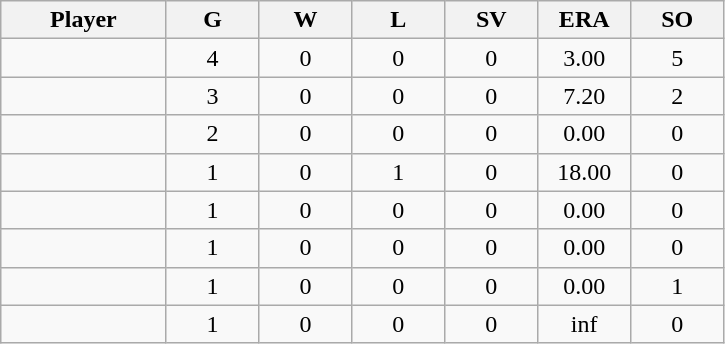<table class="wikitable sortable">
<tr>
<th bgcolor="#DDDDFF" width="16%">Player</th>
<th bgcolor="#DDDDFF" width="9%">G</th>
<th bgcolor="#DDDDFF" width="9%">W</th>
<th bgcolor="#DDDDFF" width="9%">L</th>
<th bgcolor="#DDDDFF" width="9%">SV</th>
<th bgcolor="#DDDDFF" width="9%">ERA</th>
<th bgcolor="#DDDDFF" width="9%">SO</th>
</tr>
<tr align="center">
<td></td>
<td>4</td>
<td>0</td>
<td>0</td>
<td>0</td>
<td>3.00</td>
<td>5</td>
</tr>
<tr align="center">
<td></td>
<td>3</td>
<td>0</td>
<td>0</td>
<td>0</td>
<td>7.20</td>
<td>2</td>
</tr>
<tr align="center">
<td></td>
<td>2</td>
<td>0</td>
<td>0</td>
<td>0</td>
<td>0.00</td>
<td>0</td>
</tr>
<tr align="center">
<td></td>
<td>1</td>
<td>0</td>
<td>1</td>
<td>0</td>
<td>18.00</td>
<td>0</td>
</tr>
<tr align="center">
<td></td>
<td>1</td>
<td>0</td>
<td>0</td>
<td>0</td>
<td>0.00</td>
<td>0</td>
</tr>
<tr align="center">
<td></td>
<td>1</td>
<td>0</td>
<td>0</td>
<td>0</td>
<td>0.00</td>
<td>0</td>
</tr>
<tr align="center">
<td></td>
<td>1</td>
<td>0</td>
<td>0</td>
<td>0</td>
<td>0.00</td>
<td>1</td>
</tr>
<tr align="center">
<td></td>
<td>1</td>
<td>0</td>
<td>0</td>
<td>0</td>
<td>inf</td>
<td>0</td>
</tr>
</table>
